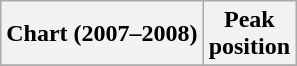<table class="wikitable plainrowheaders">
<tr>
<th>Chart (2007–2008)</th>
<th>Peak<br>position</th>
</tr>
<tr>
</tr>
</table>
